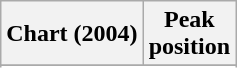<table class="wikitable plainrowheaders">
<tr>
<th scope="col">Chart (2004)</th>
<th scope="col">Peak<br>position</th>
</tr>
<tr>
</tr>
<tr>
</tr>
<tr>
</tr>
</table>
